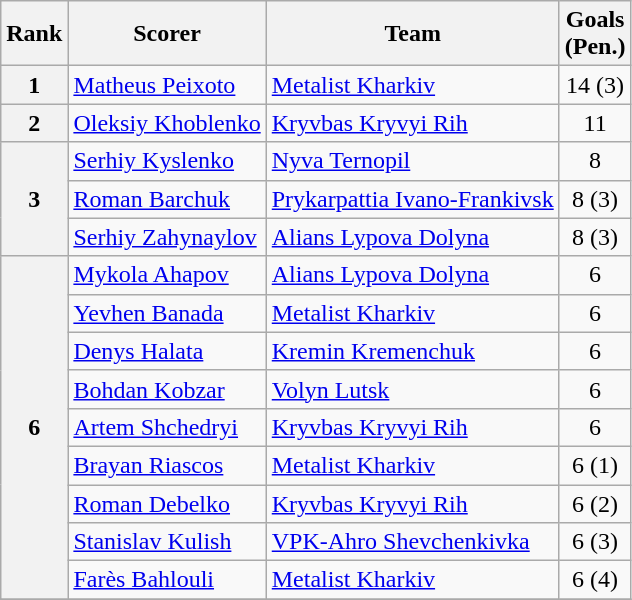<table class="wikitable">
<tr>
<th>Rank</th>
<th>Scorer</th>
<th>Team</th>
<th>Goals<br>(Pen.)</th>
</tr>
<tr>
<th align=center rowspan=1>1</th>
<td> <a href='#'>Matheus Peixoto</a></td>
<td><a href='#'>Metalist Kharkiv</a></td>
<td align=center>14 (3)</td>
</tr>
<tr>
<th align=center rowspan=1>2</th>
<td> <a href='#'>Oleksiy Khoblenko</a></td>
<td><a href='#'>Kryvbas Kryvyi Rih</a></td>
<td align=center>11</td>
</tr>
<tr>
<th align=center rowspan=3>3</th>
<td> <a href='#'>Serhiy Kyslenko</a></td>
<td><a href='#'>Nyva Ternopil</a></td>
<td align=center>8</td>
</tr>
<tr>
<td> <a href='#'>Roman Barchuk</a></td>
<td><a href='#'>Prykarpattia Ivano-Frankivsk</a></td>
<td align=center>8 (3)</td>
</tr>
<tr>
<td> <a href='#'>Serhiy Zahynaylov</a></td>
<td><a href='#'>Alians Lypova Dolyna</a></td>
<td align=center>8 (3)</td>
</tr>
<tr>
<th align=center rowspan=9>6</th>
<td> <a href='#'>Mykola Ahapov</a></td>
<td><a href='#'>Alians Lypova Dolyna</a></td>
<td align=center>6</td>
</tr>
<tr>
<td> <a href='#'>Yevhen Banada</a></td>
<td><a href='#'>Metalist Kharkiv</a></td>
<td align=center>6</td>
</tr>
<tr>
<td> <a href='#'>Denys Halata</a></td>
<td><a href='#'>Kremin Kremenchuk</a></td>
<td align=center>6</td>
</tr>
<tr>
<td> <a href='#'>Bohdan Kobzar</a></td>
<td><a href='#'>Volyn Lutsk</a></td>
<td align=center>6</td>
</tr>
<tr>
<td> <a href='#'>Artem Shchedryi</a></td>
<td><a href='#'>Kryvbas Kryvyi Rih</a></td>
<td align=center>6</td>
</tr>
<tr>
<td> <a href='#'>Brayan Riascos</a></td>
<td><a href='#'>Metalist Kharkiv</a></td>
<td align=center>6 (1)</td>
</tr>
<tr>
<td> <a href='#'>Roman Debelko</a></td>
<td><a href='#'>Kryvbas Kryvyi Rih</a></td>
<td align=center>6 (2)</td>
</tr>
<tr>
<td> <a href='#'>Stanislav Kulish</a></td>
<td><a href='#'>VPK-Ahro Shevchenkivka</a></td>
<td align=center>6 (3)</td>
</tr>
<tr>
<td> <a href='#'>Farès Bahlouli</a></td>
<td><a href='#'>Metalist Kharkiv</a></td>
<td align=center>6 (4)</td>
</tr>
<tr>
</tr>
</table>
